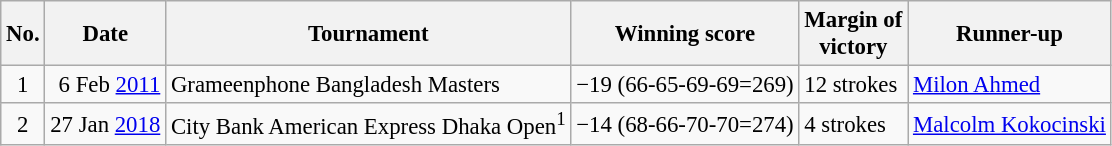<table class="wikitable" style="font-size:95%;">
<tr>
<th>No.</th>
<th>Date</th>
<th>Tournament</th>
<th>Winning score</th>
<th>Margin of<br>victory</th>
<th>Runner-up</th>
</tr>
<tr>
<td align=center>1</td>
<td align=right>6 Feb <a href='#'>2011</a></td>
<td>Grameenphone Bangladesh Masters</td>
<td>−19 (66-65-69-69=269)</td>
<td>12 strokes</td>
<td> <a href='#'>Milon Ahmed</a></td>
</tr>
<tr>
<td align=center>2</td>
<td align=right>27 Jan <a href='#'>2018</a></td>
<td>City Bank American Express Dhaka Open<sup>1</sup></td>
<td>−14 (68-66-70-70=274)</td>
<td>4 strokes</td>
<td> <a href='#'>Malcolm Kokocinski</a></td>
</tr>
</table>
